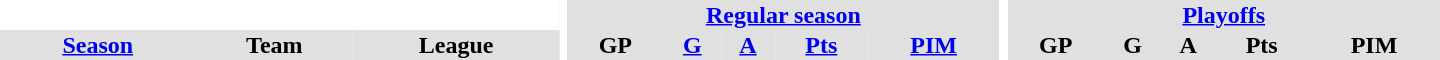<table border="0" cellpadding="1" cellspacing="0" style="text-align:center; width:60em">
<tr bgcolor="#e0e0e0">
<th colspan="3" bgcolor="#ffffff"></th>
<th rowspan="99" bgcolor="#ffffff"></th>
<th colspan="5"><a href='#'>Regular season</a></th>
<th rowspan="99" bgcolor="#ffffff"></th>
<th colspan="5"><a href='#'>Playoffs</a></th>
</tr>
<tr bgcolor="#e0e0e0">
<th><a href='#'>Season</a></th>
<th>Team</th>
<th>League</th>
<th>GP</th>
<th><a href='#'>G</a></th>
<th><a href='#'>A</a></th>
<th><a href='#'>Pts</a></th>
<th><a href='#'>PIM</a></th>
<th>GP</th>
<th>G</th>
<th>A</th>
<th>Pts</th>
<th>PIM</th>
</tr>
</table>
